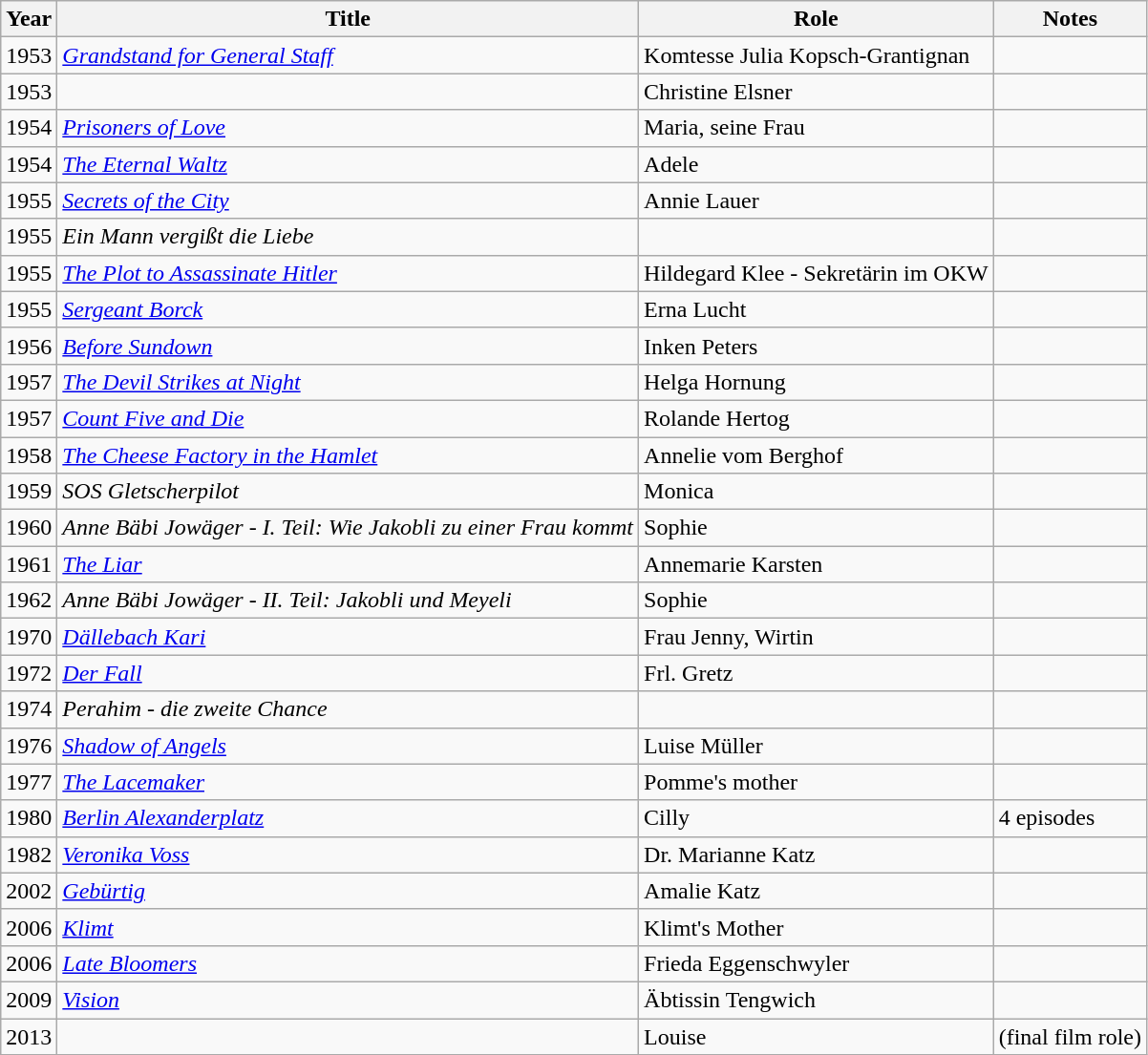<table class="wikitable">
<tr>
<th>Year</th>
<th>Title</th>
<th>Role</th>
<th>Notes</th>
</tr>
<tr>
<td>1953</td>
<td><em><a href='#'>Grandstand for General Staff</a></em></td>
<td>Komtesse Julia Kopsch-Grantignan</td>
<td></td>
</tr>
<tr>
<td>1953</td>
<td><em></em></td>
<td>Christine Elsner</td>
<td></td>
</tr>
<tr>
<td>1954</td>
<td><em><a href='#'>Prisoners of Love</a></em></td>
<td>Maria, seine Frau</td>
<td></td>
</tr>
<tr>
<td>1954</td>
<td><em><a href='#'>The Eternal Waltz</a></em></td>
<td>Adele</td>
<td></td>
</tr>
<tr>
<td>1955</td>
<td><em><a href='#'>Secrets of the City</a></em></td>
<td>Annie Lauer</td>
<td></td>
</tr>
<tr>
<td>1955</td>
<td><em>Ein Mann vergißt die Liebe</em></td>
<td></td>
<td></td>
</tr>
<tr>
<td>1955</td>
<td><em><a href='#'>The Plot to Assassinate Hitler</a></em></td>
<td>Hildegard Klee - Sekretärin im OKW</td>
<td></td>
</tr>
<tr>
<td>1955</td>
<td><em><a href='#'>Sergeant Borck</a></em></td>
<td>Erna Lucht</td>
<td></td>
</tr>
<tr>
<td>1956</td>
<td><em><a href='#'>Before Sundown</a></em></td>
<td>Inken Peters</td>
<td></td>
</tr>
<tr>
<td>1957</td>
<td><em><a href='#'>The Devil Strikes at Night</a></em></td>
<td>Helga Hornung</td>
<td></td>
</tr>
<tr>
<td>1957</td>
<td><em><a href='#'>Count Five and Die</a></em></td>
<td>Rolande Hertog</td>
<td></td>
</tr>
<tr>
<td>1958</td>
<td><em><a href='#'>The Cheese Factory in the Hamlet</a></em></td>
<td>Annelie vom Berghof</td>
<td></td>
</tr>
<tr>
<td>1959</td>
<td><em>SOS Gletscherpilot</em></td>
<td>Monica</td>
<td></td>
</tr>
<tr>
<td>1960</td>
<td><em>Anne Bäbi Jowäger - I. Teil: Wie Jakobli zu einer Frau kommt</em></td>
<td>Sophie</td>
<td></td>
</tr>
<tr>
<td>1961</td>
<td><em><a href='#'>The Liar</a></em></td>
<td>Annemarie Karsten</td>
<td></td>
</tr>
<tr>
<td>1962</td>
<td><em>Anne Bäbi Jowäger - II. Teil: Jakobli und Meyeli</em></td>
<td>Sophie</td>
<td></td>
</tr>
<tr>
<td>1970</td>
<td><em><a href='#'>Dällebach Kari</a></em></td>
<td>Frau Jenny, Wirtin</td>
<td></td>
</tr>
<tr>
<td>1972</td>
<td><em><a href='#'>Der Fall</a></em></td>
<td>Frl. Gretz</td>
<td></td>
</tr>
<tr>
<td>1974</td>
<td><em>Perahim - die zweite Chance</em></td>
<td></td>
<td></td>
</tr>
<tr>
<td>1976</td>
<td><em><a href='#'>Shadow of Angels</a></em></td>
<td>Luise Müller</td>
<td></td>
</tr>
<tr>
<td>1977</td>
<td><em><a href='#'>The Lacemaker</a></em></td>
<td>Pomme's mother</td>
<td></td>
</tr>
<tr>
<td>1980</td>
<td><em><a href='#'>Berlin Alexanderplatz</a></em></td>
<td>Cilly</td>
<td>4 episodes</td>
</tr>
<tr>
<td>1982</td>
<td><em><a href='#'>Veronika Voss</a></em></td>
<td>Dr. Marianne Katz</td>
<td></td>
</tr>
<tr>
<td>2002</td>
<td><em><a href='#'>Gebürtig</a></em></td>
<td>Amalie Katz</td>
<td></td>
</tr>
<tr>
<td>2006</td>
<td><em><a href='#'>Klimt</a></em></td>
<td>Klimt's Mother</td>
<td></td>
</tr>
<tr>
<td>2006</td>
<td><em><a href='#'>Late Bloomers</a></em></td>
<td>Frieda Eggenschwyler</td>
<td></td>
</tr>
<tr>
<td>2009</td>
<td><em><a href='#'>Vision</a></em></td>
<td>Äbtissin Tengwich</td>
<td></td>
</tr>
<tr>
<td>2013</td>
<td><em></em></td>
<td>Louise</td>
<td>(final film role)</td>
</tr>
</table>
